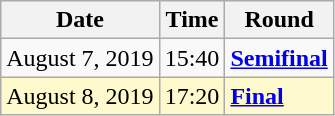<table class="wikitable">
<tr>
<th>Date</th>
<th>Time</th>
<th>Round</th>
</tr>
<tr>
<td>August 7, 2019</td>
<td>15:40</td>
<td><strong><a href='#'>Semifinal</a></strong></td>
</tr>
<tr style=background:lemonchiffon>
<td>August 8, 2019</td>
<td>17:20</td>
<td><strong><a href='#'>Final</a></strong></td>
</tr>
</table>
